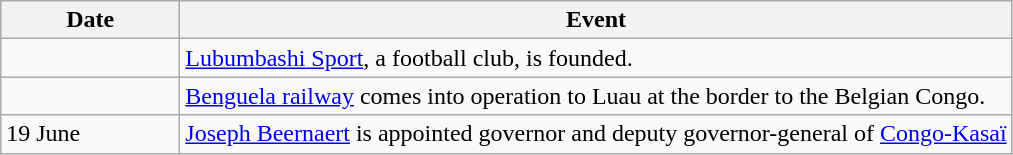<table class=wikitable>
<tr>
<th style="width:7em">Date</th>
<th>Event</th>
</tr>
<tr>
<td></td>
<td><a href='#'>Lubumbashi Sport</a>, a football club, is founded.</td>
</tr>
<tr>
<td></td>
<td><a href='#'>Benguela railway</a> comes into operation to Luau at the border to the Belgian Congo.</td>
</tr>
<tr>
<td>19 June</td>
<td><a href='#'>Joseph Beernaert</a> is appointed governor and deputy governor-general of <a href='#'>Congo-Kasaï</a></td>
</tr>
</table>
